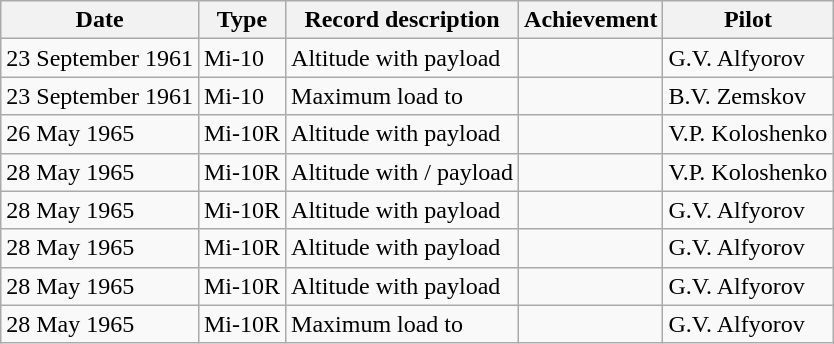<table class="wikitable">
<tr>
<th>Date</th>
<th>Type</th>
<th>Record description</th>
<th>Achievement</th>
<th>Pilot</th>
</tr>
<tr>
<td>23 September 1961</td>
<td>Mi-10</td>
<td>Altitude with  payload</td>
<td></td>
<td>G.V. Alfyorov</td>
</tr>
<tr>
<td>23 September 1961</td>
<td>Mi-10</td>
<td>Maximum load to </td>
<td></td>
<td>B.V. Zemskov</td>
</tr>
<tr>
<td>26 May 1965</td>
<td>Mi-10R</td>
<td>Altitude with  payload</td>
<td></td>
<td>V.P. Koloshenko</td>
</tr>
<tr>
<td>28 May 1965</td>
<td>Mi-10R</td>
<td>Altitude with  /  payload</td>
<td></td>
<td>V.P. Koloshenko</td>
</tr>
<tr>
<td>28 May 1965</td>
<td>Mi-10R</td>
<td>Altitude with  payload</td>
<td></td>
<td>G.V. Alfyorov</td>
</tr>
<tr>
<td>28 May 1965</td>
<td>Mi-10R</td>
<td>Altitude with  payload</td>
<td></td>
<td>G.V. Alfyorov</td>
</tr>
<tr>
<td>28 May 1965</td>
<td>Mi-10R</td>
<td>Altitude with  payload</td>
<td></td>
<td>G.V. Alfyorov</td>
</tr>
<tr>
<td>28 May 1965</td>
<td>Mi-10R</td>
<td>Maximum load to </td>
<td></td>
<td>G.V. Alfyorov</td>
</tr>
</table>
